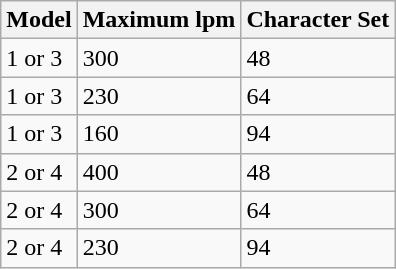<table class="wikitable">
<tr>
<th>Model</th>
<th>Maximum lpm</th>
<th>Character Set</th>
</tr>
<tr>
<td>1 or 3</td>
<td>300</td>
<td>48</td>
</tr>
<tr>
<td>1 or 3</td>
<td>230</td>
<td>64</td>
</tr>
<tr>
<td>1 or 3</td>
<td>160</td>
<td>94</td>
</tr>
<tr>
<td>2 or 4</td>
<td>400</td>
<td>48</td>
</tr>
<tr>
<td>2 or 4</td>
<td>300</td>
<td>64</td>
</tr>
<tr>
<td>2 or 4</td>
<td>230</td>
<td>94</td>
</tr>
</table>
